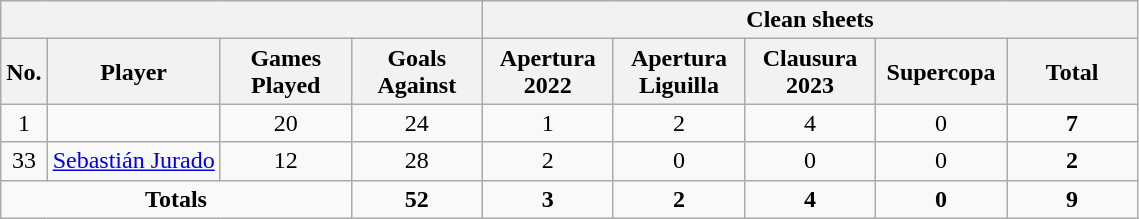<table class="wikitable sortable alternance" style="text-align:center">
<tr>
<th colspan="4"></th>
<th colspan="5">Clean sheets</th>
</tr>
<tr>
<th>No.</th>
<th>Player</th>
<th width=80>Games Played</th>
<th width=80>Goals Against</th>
<th width=80>Apertura 2022</th>
<th width=80>Apertura Liguilla</th>
<th width=80>Clausura 2023</th>
<th width=80>Supercopa</th>
<th width=80>Total</th>
</tr>
<tr>
<td>1</td>
<td></td>
<td>20</td>
<td>24</td>
<td>1</td>
<td>2</td>
<td>4</td>
<td>0</td>
<td><strong>7</strong></td>
</tr>
<tr>
<td>33</td>
<td> <a href='#'>Sebastián Jurado</a></td>
<td>12</td>
<td>28</td>
<td>2</td>
<td>0</td>
<td>0</td>
<td>0</td>
<td><strong>2</strong></td>
</tr>
<tr class="sortbottom">
<td colspan="3"><strong>Totals</strong></td>
<td><strong>52</strong></td>
<td><strong>3</strong></td>
<td><strong>2</strong></td>
<td><strong>4</strong></td>
<td><strong>0</strong></td>
<td><strong>9</strong></td>
</tr>
</table>
